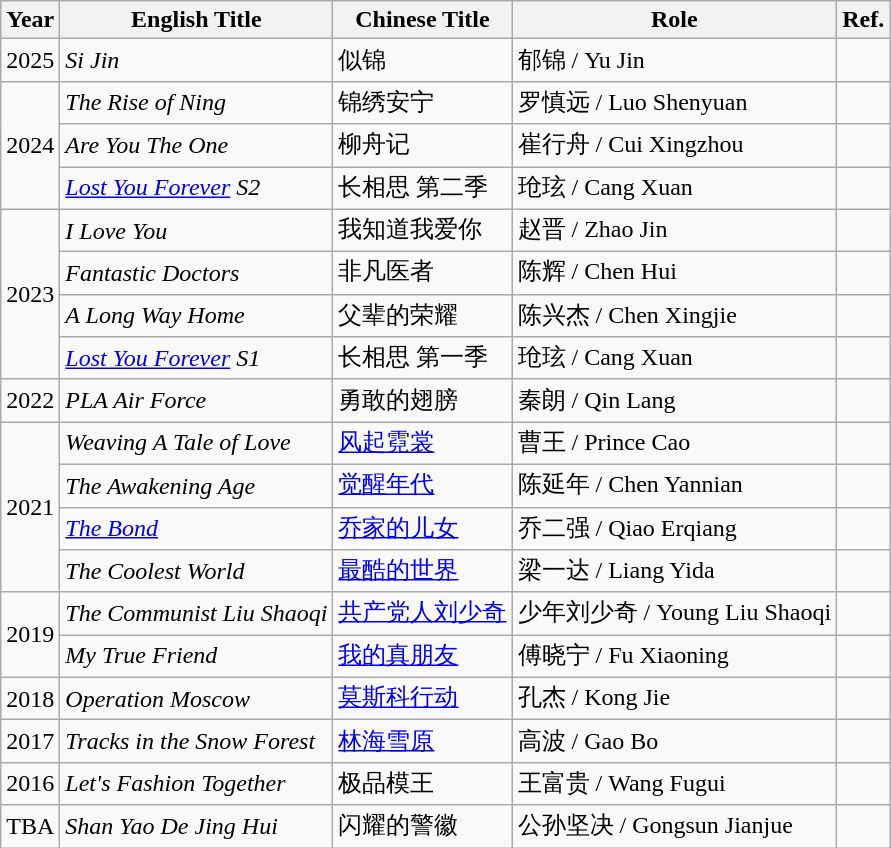<table class="wikitable">
<tr>
<th>Year</th>
<th>English Title</th>
<th>Chinese Title</th>
<th>Role</th>
<th>Ref.</th>
</tr>
<tr>
<td>2025</td>
<td><em>Si Jin</em></td>
<td>似锦</td>
<td>郁锦 / Yu Jin</td>
<td></td>
</tr>
<tr>
<td rowspan="3">2024</td>
<td><em>The Rise of Ning</em></td>
<td>锦绣安宁</td>
<td>罗慎远 / Luo Shenyuan</td>
<td></td>
</tr>
<tr>
<td><em>Are You The One</em></td>
<td>柳舟记</td>
<td>崔行舟 / Cui Xingzhou</td>
<td></td>
</tr>
<tr>
<td><em><a href='#'>Lost You Forever</a> S2</em></td>
<td>长相思 第二季</td>
<td>玱玹 / Cang Xuan</td>
<td></td>
</tr>
<tr>
<td rowspan="4">2023</td>
<td><em>I Love You</em></td>
<td>我知道我爱你</td>
<td>赵晋 / Zhao Jin</td>
<td></td>
</tr>
<tr>
<td><em>Fantastic Doctors</em></td>
<td>非凡医者</td>
<td>陈辉 / Chen Hui</td>
<td></td>
</tr>
<tr>
<td><em>A Long Way Home</em></td>
<td>父辈的荣耀</td>
<td>陈兴杰 / Chen Xingjie</td>
<td></td>
</tr>
<tr>
<td><em><a href='#'>Lost You Forever</a> S1</em></td>
<td>长相思 第一季</td>
<td>玱玹 / Cang Xuan</td>
<td></td>
</tr>
<tr>
<td>2022</td>
<td><em>PLA Air Force</em></td>
<td>勇敢的翅膀</td>
<td>秦朗 / Qin Lang</td>
<td></td>
</tr>
<tr>
<td rowspan="4">2021</td>
<td><em>Weaving A Tale of Love</em></td>
<td><a href='#'>风起霓裳</a></td>
<td>曹王 / Prince Cao</td>
<td></td>
</tr>
<tr>
<td><em>The Awakening Age</em></td>
<td><a href='#'>觉醒年代</a></td>
<td>陈延年 / Chen Yannian</td>
<td></td>
</tr>
<tr>
<td><a href='#'><em>The Bond</em></a></td>
<td><a href='#'>乔家的儿女</a></td>
<td>乔二强 / Qiao Erqiang</td>
<td></td>
</tr>
<tr>
<td><em>The Coolest World</em></td>
<td><a href='#'>最酷的世界</a></td>
<td>梁一达 / Liang Yida</td>
<td></td>
</tr>
<tr>
<td rowspan="2">2019</td>
<td><em>The Communist Liu Shaoqi</em></td>
<td><a href='#'>共产党人刘少奇</a></td>
<td>少年刘少奇 / Young Liu Shaoqi</td>
<td></td>
</tr>
<tr>
<td><em>My True Friend</em></td>
<td><a href='#'>我的真朋友</a></td>
<td>傅晓宁 / Fu Xiaoning</td>
<td></td>
</tr>
<tr>
<td>2018</td>
<td><em>Operation Moscow</em></td>
<td><a href='#'>莫斯科行动</a></td>
<td>孔杰 / Kong Jie</td>
<td></td>
</tr>
<tr>
<td>2017</td>
<td><em>Tracks in the Snow Forest</em></td>
<td><a href='#'>林海雪原</a></td>
<td>高波 / Gao Bo</td>
<td></td>
</tr>
<tr>
<td>2016</td>
<td><em>Let's Fashion Together</em></td>
<td>极品模王</td>
<td>王富贵 / Wang Fugui</td>
<td></td>
</tr>
<tr>
<td>TBA</td>
<td><em>Shan Yao De Jing Hui</em></td>
<td>闪耀的警徽</td>
<td>公孙坚决 / Gongsun Jianjue</td>
<td></td>
</tr>
</table>
